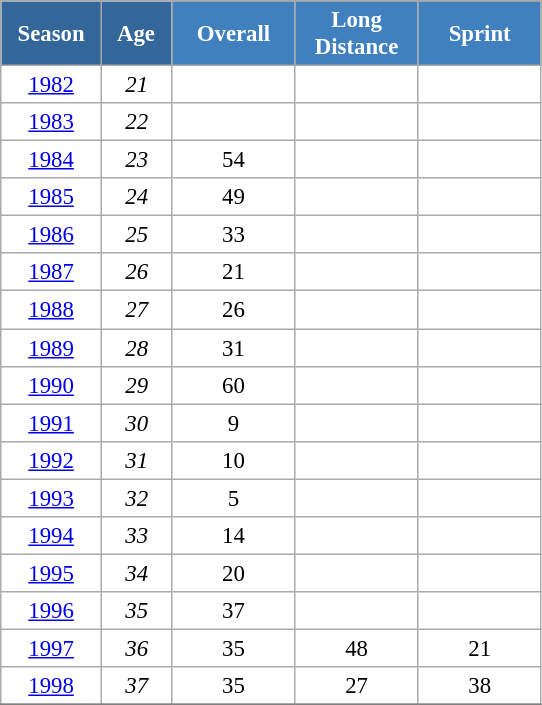<table class="wikitable" style="font-size:95%; text-align:center; border:grey solid 1px; border-collapse:collapse; background:#ffffff;">
<tr>
<th style="background-color:#369; color:white; width:60px;" rowspan="2"> Season </th>
<th style="background-color:#369; color:white; width:40px;" rowspan="2"> Age </th>
</tr>
<tr>
<th style="background-color:#4180be; color:white; width:75px;">Overall</th>
<th style="background-color:#4180be; color:white; width:75px;">Long Distance</th>
<th style="background-color:#4180be; color:white; width:75px;">Sprint</th>
</tr>
<tr>
<td><a href='#'>1982</a></td>
<td><em>21</em></td>
<td></td>
<td></td>
<td></td>
</tr>
<tr>
<td><a href='#'>1983</a></td>
<td><em>22</em></td>
<td></td>
<td></td>
<td></td>
</tr>
<tr>
<td><a href='#'>1984</a></td>
<td><em>23</em></td>
<td>54</td>
<td></td>
<td></td>
</tr>
<tr>
<td><a href='#'>1985</a></td>
<td><em>24</em></td>
<td>49</td>
<td></td>
<td></td>
</tr>
<tr>
<td><a href='#'>1986</a></td>
<td><em>25</em></td>
<td>33</td>
<td></td>
<td></td>
</tr>
<tr>
<td><a href='#'>1987</a></td>
<td><em>26</em></td>
<td>21</td>
<td></td>
<td></td>
</tr>
<tr>
<td><a href='#'>1988</a></td>
<td><em>27</em></td>
<td>26</td>
<td></td>
<td></td>
</tr>
<tr>
<td><a href='#'>1989</a></td>
<td><em>28</em></td>
<td>31</td>
<td></td>
<td></td>
</tr>
<tr>
<td><a href='#'>1990</a></td>
<td><em>29</em></td>
<td>60</td>
<td></td>
<td></td>
</tr>
<tr>
<td><a href='#'>1991</a></td>
<td><em>30</em></td>
<td>9</td>
<td></td>
<td></td>
</tr>
<tr>
<td><a href='#'>1992</a></td>
<td><em>31</em></td>
<td>10</td>
<td></td>
<td></td>
</tr>
<tr>
<td><a href='#'>1993</a></td>
<td><em>32</em></td>
<td>5</td>
<td></td>
<td></td>
</tr>
<tr>
<td><a href='#'>1994</a></td>
<td><em>33</em></td>
<td>14</td>
<td></td>
<td></td>
</tr>
<tr>
<td><a href='#'>1995</a></td>
<td><em>34</em></td>
<td>20</td>
<td></td>
<td></td>
</tr>
<tr>
<td><a href='#'>1996</a></td>
<td><em>35</em></td>
<td>37</td>
<td></td>
<td></td>
</tr>
<tr>
<td><a href='#'>1997</a></td>
<td><em>36</em></td>
<td>35</td>
<td>48</td>
<td>21</td>
</tr>
<tr>
<td><a href='#'>1998</a></td>
<td><em>37</em></td>
<td>35</td>
<td>27</td>
<td>38</td>
</tr>
<tr>
</tr>
</table>
